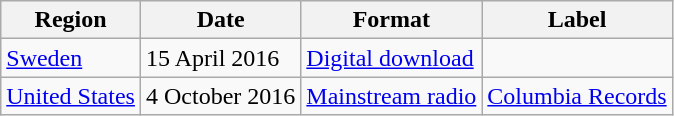<table class=wikitable>
<tr>
<th>Region</th>
<th>Date</th>
<th>Format</th>
<th>Label</th>
</tr>
<tr>
<td><a href='#'>Sweden</a></td>
<td>15 April 2016</td>
<td><a href='#'>Digital download</a></td>
<td></td>
</tr>
<tr>
<td><a href='#'>United States</a></td>
<td>4 October 2016</td>
<td><a href='#'>Mainstream radio</a></td>
<td><a href='#'>Columbia Records</a></td>
</tr>
</table>
